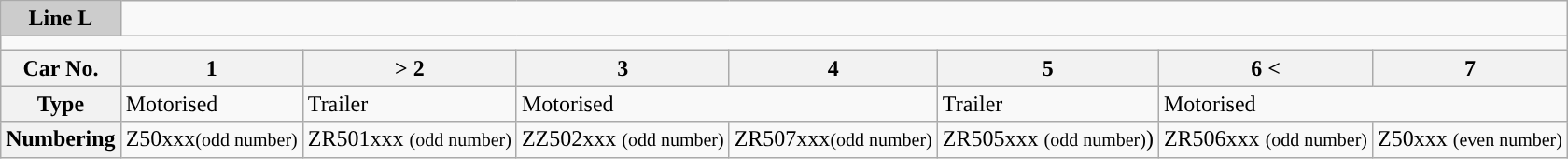<table class="wikitable">
<tr>
<th style="background-color:#ccc;">Line L</th>
<td colspan="7"></td>
</tr>
<tr style="line-height: 9px; background-color:#">
<td colspan="8" style="padding:0; border:0;"> </td>
</tr>
<tr>
<th>Car No.</th>
<th>1</th>
<th>> 2</th>
<th>3</th>
<th>4</th>
<th>5</th>
<th>6 <</th>
<th>7</th>
</tr>
<tr>
<th>Type</th>
<td>Motorised</td>
<td>Trailer</td>
<td colspan="2">Motorised</td>
<td>Trailer</td>
<td colspan="2">Motorised</td>
</tr>
<tr>
<th>Numbering</th>
<td>Z50xxx<small>(odd number)</small></td>
<td>ZR501xxx <small>(odd number)</small></td>
<td>ZZ502xxx <small>(odd number)</small></td>
<td>ZR507xxx<small>(odd number)</small></td>
<td>ZR505xxx <small>(odd number)</small>)</td>
<td>ZR506xxx <small>(odd number)</small></td>
<td>Z50xxx <small>(even number)</small></td>
</tr>
</table>
